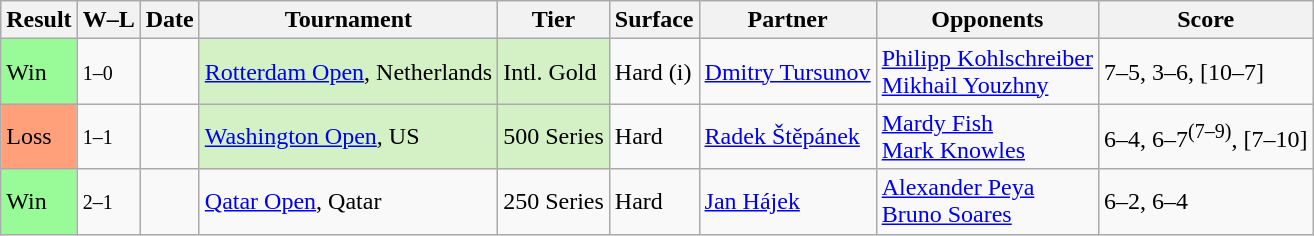<table class="sortable wikitable">
<tr>
<th>Result</th>
<th class="unsortable">W–L</th>
<th>Date</th>
<th>Tournament</th>
<th>Tier</th>
<th>Surface</th>
<th>Partner</th>
<th>Opponents</th>
<th class="unsortable">Score</th>
</tr>
<tr>
<td bgcolor=98FB98>Win</td>
<td><small>1–0</small></td>
<td><a href='#'></a></td>
<td style="background:#D4F1C5;"><a href='#'>Rotterdam Open</a>, Netherlands</td>
<td style="background:#D4F1C5;">Intl. Gold</td>
<td>Hard (i)</td>
<td> <a href='#'>Dmitry Tursunov</a></td>
<td> <a href='#'>Philipp Kohlschreiber</a><br> <a href='#'>Mikhail Youzhny</a></td>
<td>7–5, 3–6, [10–7]</td>
</tr>
<tr>
<td bgcolor=FFA07A>Loss</td>
<td><small>1–1</small></td>
<td><a href='#'></a></td>
<td style="background:#D4F1C5;"><a href='#'>Washington Open</a>, US</td>
<td style="background:#D4F1C5;">500 Series</td>
<td>Hard</td>
<td> <a href='#'>Radek Štěpánek</a></td>
<td> <a href='#'>Mardy Fish</a><br> <a href='#'>Mark Knowles</a></td>
<td>6–4, 6–7<sup>(7–9)</sup>, [7–10]</td>
</tr>
<tr>
<td bgcolor=98FB98>Win</td>
<td><small>2–1</small></td>
<td><a href='#'></a></td>
<td><a href='#'>Qatar Open</a>, Qatar</td>
<td>250 Series</td>
<td>Hard</td>
<td> <a href='#'>Jan Hájek</a></td>
<td> <a href='#'>Alexander Peya</a><br> <a href='#'>Bruno Soares</a></td>
<td>6–2, 6–4</td>
</tr>
</table>
